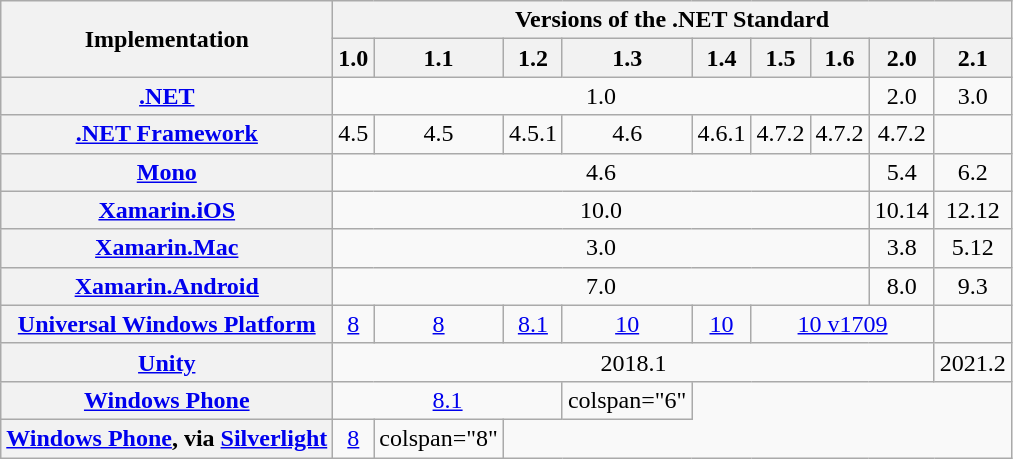<table class="wikitable plainrowheaders" style="text-align:center">
<tr>
<th scope="col" rowspan="2">Implementation</th>
<th scope="col" colspan="9">Versions of the .NET Standard</th>
</tr>
<tr>
<th scope="col">1.0</th>
<th scope="col">1.1</th>
<th scope="col">1.2</th>
<th scope="col">1.3</th>
<th scope="col">1.4</th>
<th scope="col">1.5</th>
<th scope="col">1.6</th>
<th scope="col">2.0</th>
<th scope="col">2.1</th>
</tr>
<tr>
<th scope="row"><a href='#'>.NET</a></th>
<td colspan="7">1.0</td>
<td>2.0</td>
<td>3.0</td>
</tr>
<tr>
<th scope="row"><a href='#'>.NET Framework</a></th>
<td>4.5</td>
<td>4.5</td>
<td>4.5.1</td>
<td>4.6</td>
<td>4.6.1</td>
<td>4.7.2</td>
<td>4.7.2</td>
<td>4.7.2</td>
<td></td>
</tr>
<tr>
<th scope="row"><a href='#'>Mono</a></th>
<td colspan="7">4.6</td>
<td>5.4</td>
<td>6.2</td>
</tr>
<tr>
<th scope="row"><a href='#'>Xamarin.iOS</a></th>
<td colspan="7">10.0</td>
<td>10.14</td>
<td>12.12</td>
</tr>
<tr>
<th scope="row"><a href='#'>Xamarin.Mac</a></th>
<td colspan="7">3.0</td>
<td>3.8</td>
<td>5.12</td>
</tr>
<tr>
<th scope="row"><a href='#'>Xamarin.Android</a></th>
<td colspan="7">7.0</td>
<td>8.0</td>
<td>9.3</td>
</tr>
<tr>
<th scope="row"><a href='#'>Universal Windows Platform</a></th>
<td><a href='#'>8</a></td>
<td><a href='#'>8</a></td>
<td><a href='#'>8.1</a></td>
<td><a href='#'>10</a></td>
<td><a href='#'>10</a></td>
<td colspan="3"><a href='#'>10 v1709</a></td>
<td></td>
</tr>
<tr>
<th scope="row"><a href='#'>Unity</a></th>
<td colspan="8">2018.1</td>
<td>2021.2</td>
</tr>
<tr>
<th scope="row"><a href='#'>Windows Phone</a></th>
<td colspan="3"><a href='#'>8.1</a></td>
<td>colspan="6" </td>
</tr>
<tr>
<th scope="row"><a href='#'>Windows Phone</a>, via <a href='#'>Silverlight</a></th>
<td><a href='#'>8</a></td>
<td>colspan="8" </td>
</tr>
</table>
